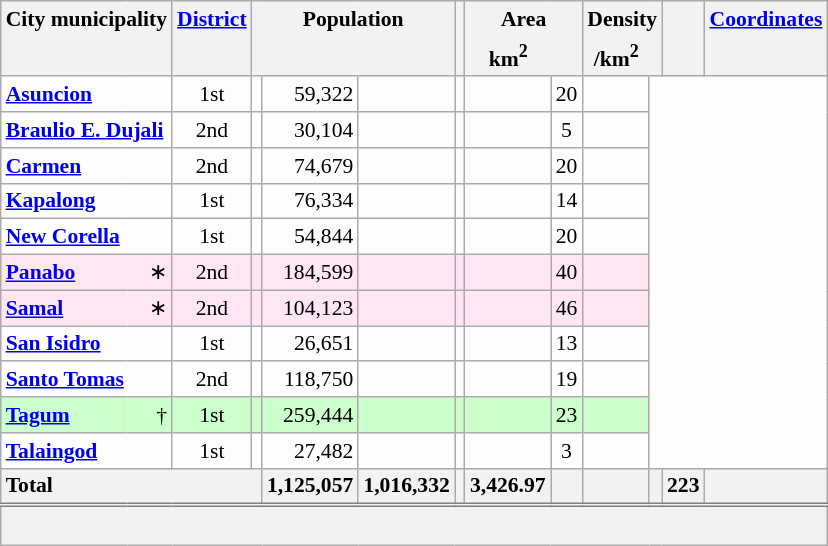<table class="wikitable sortable" style="margin:auto; table-layout:fixed; text-align:right; background:#fdfdfd; font-size:90%;">
<tr>
<th scope="col" style="border-bottom:none;" class="unsortable" colspan=2>City  municipality</th>
<th scope="col" style="border-bottom:none;" class="unsortable"><a href='#'>District</a></th>
<th scope="col" style="border-bottom:none;" class="unsortable" colspan=3>Population</th>
<th scope="col" style="border-bottom:none;" class="unsortable"></th>
<th scope="col" style="border-bottom:none;" class="unsortable" colspan=2>Area</th>
<th scope="col" style="border-bottom:none;" class="unsortable" colspan=2>Density</th>
<th scope="col" style="border-bottom:none;" class="unsortable"></th>
<th scope="col" style="border-bottom:none;" class="unsortable"><a href='#'>Coordinates</a></th>
</tr>
<tr>
<th scope="col" style="border-top:none;" colspan=2></th>
<th scope="col" style="border-top:none;"></th>
<th scope="col" style="border-style:hidden hidden solid solid;" colspan=2></th>
<th scope="col" style="border-style:hidden solid solid hidden;"></th>
<th scope="col" style="border-top:none;"></th>
<th scope="col" style="border-style:hidden hidden solid solid;">km<sup>2</sup></th>
<th scope="col" style="border-style:hidden solid solid hidden;" class="unsortable"></th>
<th scope="col" style="border-style:hidden hidden solid solid;">/km<sup>2</sup></th>
<th scope="col" style="border-style:hidden solid solid hidden;" class="unsortable"></th>
<th scope="col" style="border-top:none;"></th>
<th scope="col" style="border-top:none;"></th>
</tr>
<tr>
<th scope="row" style="text-align:left; background:#fdfdfd;" colspan="2"><a href='#'>Asuncion</a></th>
<td style="text-align:center;">1st</td>
<td></td>
<td>59,322</td>
<td></td>
<td></td>
<td></td>
<td style="text-align:center;">20</td>
<td style="text-align:center;"></td>
</tr>
<tr>
<th scope="row" style="text-align:left; background:#fdfdfd;" colspan="2"><a href='#'>Braulio E. Dujali</a></th>
<td style="text-align:center;">2nd</td>
<td></td>
<td>30,104</td>
<td></td>
<td></td>
<td></td>
<td style="text-align:center;">5</td>
<td style="text-align:center;"></td>
</tr>
<tr>
<th scope="row" style="text-align:left; background:#fdfdfd;" colspan="2"><a href='#'>Carmen</a></th>
<td style="text-align:center;">2nd</td>
<td></td>
<td>74,679</td>
<td></td>
<td></td>
<td></td>
<td style="text-align:center;">20</td>
<td style="text-align:center;"></td>
</tr>
<tr>
<th scope="row" style="text-align:left; background:#fdfdfd;" colspan="2"><a href='#'>Kapalong</a></th>
<td style="text-align:center;">1st</td>
<td></td>
<td>76,334</td>
<td></td>
<td></td>
<td></td>
<td style="text-align:center;">14</td>
<td style="text-align:center;"></td>
</tr>
<tr>
<th scope="row" style="text-align:left; background:#fdfdfd;" colspan="2"><a href='#'>New Corella</a></th>
<td style="text-align:center;">1st</td>
<td></td>
<td>54,844</td>
<td></td>
<td></td>
<td></td>
<td style="text-align:center;">20</td>
<td style="text-align:center;"></td>
</tr>
<tr style="background:#ffe6f3;">
<td style="text-align:left;font-weight:bold;border-right:0;"><a href='#'>Panabo</a></td>
<td style="text-align:right;border-left:0;">∗</td>
<td style="text-align:center;">2nd</td>
<td></td>
<td>184,599</td>
<td></td>
<td></td>
<td></td>
<td style="text-align:center;">40</td>
<td style="text-align:center;"></td>
</tr>
<tr style="background:#ffe6f3;">
<td style="text-align:left;font-weight:bold;border-right:0;"><a href='#'>Samal</a></td>
<td style="text-align:right;border-left:0;">∗</td>
<td style="text-align:center;">2nd</td>
<td></td>
<td>104,123</td>
<td></td>
<td></td>
<td></td>
<td style="text-align:center;">46</td>
<td style="text-align:center;"></td>
</tr>
<tr>
<th scope="row" style="text-align:left; background:#fdfdfd;" colspan="2"><a href='#'>San Isidro</a></th>
<td style="text-align:center;">1st</td>
<td></td>
<td>26,651</td>
<td></td>
<td></td>
<td></td>
<td style="text-align:center;">13</td>
<td style="text-align:center;"><em></em></td>
</tr>
<tr>
<th scope="row" style="text-align:left; background:#fdfdfd;" colspan="2"><a href='#'>Santo Tomas</a></th>
<td style="text-align:center;">2nd</td>
<td></td>
<td>118,750</td>
<td></td>
<td></td>
<td></td>
<td style="text-align:center;">19</td>
<td style="text-align:center;"></td>
</tr>
<tr style="background:#cfc;">
<td style="text-align:left;font-weight:bold;border-right:0;"><a href='#'>Tagum</a></td>
<td style="text-align:right;border-left:0;">†</td>
<td style="text-align:center;">1st</td>
<td></td>
<td>259,444</td>
<td></td>
<td></td>
<td></td>
<td style="text-align:center;">23</td>
<td style="text-align:center;"></td>
</tr>
<tr>
<th scope="row" style="text-align:left; background:#fdfdfd;" colspan="2"><a href='#'>Talaingod</a></th>
<td style="text-align:center;">1st</td>
<td></td>
<td>27,482</td>
<td></td>
<td></td>
<td></td>
<td style="text-align:center;">3</td>
<td style="text-align:center;"><em></em></td>
</tr>
<tr class="sortbottom">
<th scope="row" colspan=4 style="text-align:left;">Total</th>
<th scope="col" style="text-align:right;">1,125,057</th>
<th scope="col" style="text-align:right;">1,016,332</th>
<th scope="col" style="text-align:right;"></th>
<th scope="col" style="text-align:right;">3,426.97</th>
<th scope="col"></th>
<th scope="col" style="text-align:right;"></th>
<th scope="col" style="text-align:right;"></th>
<th scope="col">223</th>
<th scope="col" style="font-style:italic;"></th>
</tr>
<tr class="sortbottom" style="background:#f2f2f2; border-top:double gray; line-height:1.3em;">
<td colspan="13"><br></td>
</tr>
</table>
